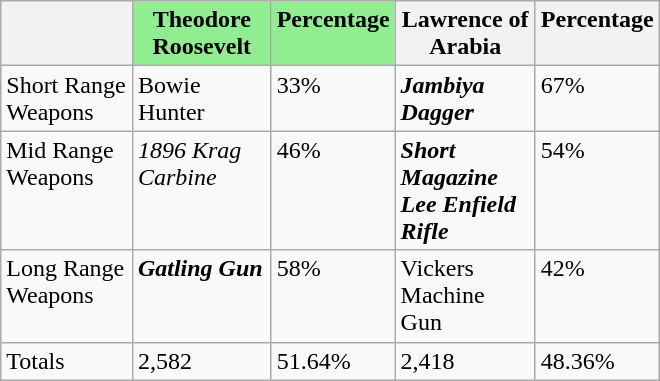<table class="wikitable" style="text-align:left; width:440px; height:200px">
<tr valign="top">
<th style="width:120px;"></th>
<th style="width:120px; background:lightgreen;">Theodore Roosevelt</th>
<th style="width:40px; background:lightgreen;">Percentage</th>
<th style="width:120px;">Lawrence of Arabia</th>
<th style="width:40px;">Percentage</th>
</tr>
<tr valign="top">
<td>Short Range Weapons</td>
<td>Bowie Hunter</td>
<td>33%</td>
<td><strong><em>Jambiya Dagger</em></strong></td>
<td>67%</td>
</tr>
<tr valign="top">
<td>Mid Range Weapons</td>
<td><em>1896 Krag Carbine</em></td>
<td>46%</td>
<td><strong><em>Short Magazine Lee Enfield Rifle</em></strong></td>
<td>54%</td>
</tr>
<tr valign="top">
<td>Long Range Weapons</td>
<td><strong><em>Gatling Gun</em></strong></td>
<td>58%</td>
<td>Vickers Machine Gun</td>
<td>42%</td>
</tr>
<tr valign="top">
<td>Totals</td>
<td>2,582</td>
<td>51.64%</td>
<td>2,418</td>
<td>48.36%</td>
</tr>
</table>
